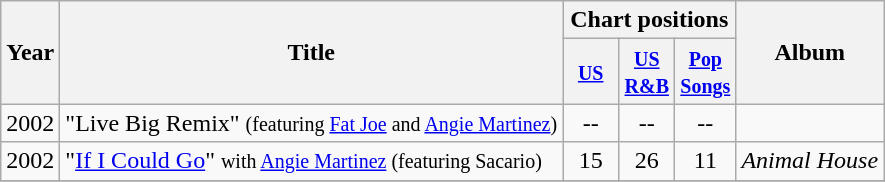<table class="wikitable">
<tr>
<th rowspan=2>Year</th>
<th rowspan=2>Title</th>
<th colspan=3>Chart positions</th>
<th rowspan=2>Album</th>
</tr>
<tr>
<th width="30"><small><a href='#'>US</a></small></th>
<th width="30"><small><a href='#'>US R&B</a></small></th>
<th width="30"><small><a href='#'>Pop Songs</a></small></th>
</tr>
<tr>
<td rowspan="1">2002</td>
<td>"Live Big Remix" <small>(featuring <a href='#'>Fat Joe</a> and <a href='#'>Angie Martinez</a>)</small></td>
<td align="center">--</td>
<td align="center">--</td>
<td align="center">--</td>
<td rowspan="1"></td>
</tr>
<tr>
<td rowspan="1">2002</td>
<td>"<a href='#'>If I Could Go</a>" <small> with <a href='#'>Angie Martinez</a> (featuring Sacario)</small></td>
<td align="center">15</td>
<td align="center">26</td>
<td align="center">11</td>
<td rowspan="1"><em>Animal House</em></td>
</tr>
<tr>
</tr>
</table>
